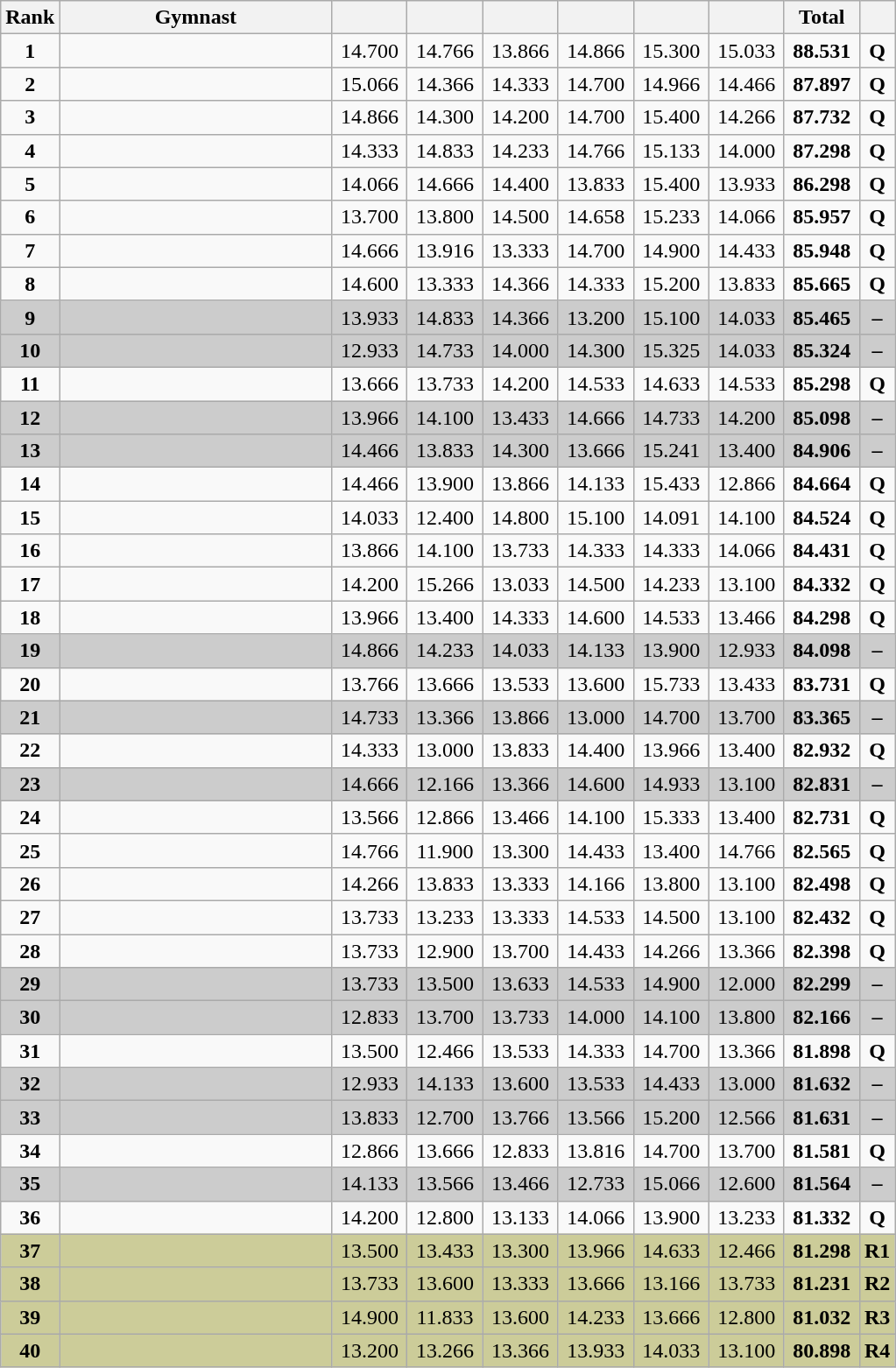<table class="wikitable sortable" style="text-align:center; font-size:100%">
<tr>
<th scope="col" style="width:15px;">Rank</th>
<th scope="col" style="width:200px;">Gymnast</th>
<th scope="col" style="width:50px;"></th>
<th scope="col" style="width:50px;"></th>
<th scope="col" style="width:50px;"></th>
<th scope="col" style="width:50px;"></th>
<th scope="col" style="width:50px;"></th>
<th scope="col" style="width:50px;"></th>
<th scope="col" style="width:50px;">Total</th>
<th scope="col" style="width:15px;"></th>
</tr>
<tr>
<td scope="row" style="text-align:center;"><strong>1</strong></td>
<td style="text-align:left;"></td>
<td>14.700</td>
<td>14.766</td>
<td>13.866</td>
<td>14.866</td>
<td>15.300</td>
<td>15.033</td>
<td><strong>88.531</strong></td>
<td><strong>Q</strong></td>
</tr>
<tr>
<td scope="row" style="text-align:center;"><strong>2</strong></td>
<td style="text-align:left;"></td>
<td>15.066</td>
<td>14.366</td>
<td>14.333</td>
<td>14.700</td>
<td>14.966</td>
<td>14.466</td>
<td><strong>87.897</strong></td>
<td><strong>Q</strong></td>
</tr>
<tr>
<td scope="row" style="text-align:center;"><strong>3</strong></td>
<td style="text-align:left;"></td>
<td>14.866</td>
<td>14.300</td>
<td>14.200</td>
<td>14.700</td>
<td>15.400</td>
<td>14.266</td>
<td><strong>87.732</strong></td>
<td><strong>Q</strong></td>
</tr>
<tr>
<td scope="row" style="text-align:center;"><strong>4</strong></td>
<td style="text-align:left;"></td>
<td>14.333</td>
<td>14.833</td>
<td>14.233</td>
<td>14.766</td>
<td>15.133</td>
<td>14.000</td>
<td><strong>87.298</strong></td>
<td><strong>Q</strong></td>
</tr>
<tr>
<td scope="row" style="text-align:center;"><strong>5</strong></td>
<td style="text-align:left;"></td>
<td>14.066</td>
<td>14.666</td>
<td>14.400</td>
<td>13.833</td>
<td>15.400</td>
<td>13.933</td>
<td><strong>86.298</strong></td>
<td><strong>Q</strong></td>
</tr>
<tr>
<td scope="row" style="text-align:center;"><strong>6</strong></td>
<td style="text-align:left;"></td>
<td>13.700</td>
<td>13.800</td>
<td>14.500</td>
<td>14.658</td>
<td>15.233</td>
<td>14.066</td>
<td><strong>85.957</strong></td>
<td><strong>Q</strong></td>
</tr>
<tr>
<td scope="row" style="text-align:center;"><strong>7</strong></td>
<td style="text-align:left;"></td>
<td>14.666</td>
<td>13.916</td>
<td>13.333</td>
<td>14.700</td>
<td>14.900</td>
<td>14.433</td>
<td><strong>85.948</strong></td>
<td><strong>Q</strong></td>
</tr>
<tr>
<td scope="row" style="text-align:center;"><strong>8</strong></td>
<td style="text-align:left;"></td>
<td>14.600</td>
<td>13.333</td>
<td>14.366</td>
<td>14.333</td>
<td>15.200</td>
<td>13.833</td>
<td><strong>85.665</strong></td>
<td><strong>Q</strong></td>
</tr>
<tr style="background:#cccccc;">
<td scope="row" style="text-align:center;"><strong>9</strong></td>
<td style="text-align:left;"></td>
<td>13.933</td>
<td>14.833</td>
<td>14.366</td>
<td>13.200</td>
<td>15.100</td>
<td>14.033</td>
<td><strong>85.465</strong></td>
<td><strong>–</strong></td>
</tr>
<tr style="background:#cccccc;">
<td scope="row" style="text-align:center;"><strong>10</strong></td>
<td style="text-align:left;"></td>
<td>12.933</td>
<td>14.733</td>
<td>14.000</td>
<td>14.300</td>
<td>15.325</td>
<td>14.033</td>
<td><strong>85.324</strong></td>
<td><strong>–</strong></td>
</tr>
<tr>
<td scope="row" style="text-align:center;"><strong>11</strong></td>
<td style="text-align:left;"></td>
<td>13.666</td>
<td>13.733</td>
<td>14.200</td>
<td>14.533</td>
<td>14.633</td>
<td>14.533</td>
<td><strong>85.298</strong></td>
<td><strong>Q</strong></td>
</tr>
<tr style="background:#cccccc;">
<td scope="row" style="text-align:center;"><strong>12</strong></td>
<td style="text-align:left;"></td>
<td>13.966</td>
<td>14.100</td>
<td>13.433</td>
<td>14.666</td>
<td>14.733</td>
<td>14.200</td>
<td><strong>85.098</strong></td>
<td><strong>–</strong></td>
</tr>
<tr style="background:#cccccc;">
<td scope="row" style="text-align:center;"><strong>13</strong></td>
<td style="text-align:left;"></td>
<td>14.466</td>
<td>13.833</td>
<td>14.300</td>
<td>13.666</td>
<td>15.241</td>
<td>13.400</td>
<td><strong>84.906</strong></td>
<td><strong>–</strong></td>
</tr>
<tr>
<td scope="row" style="text-align:center;"><strong>14</strong></td>
<td style="text-align:left;"></td>
<td>14.466</td>
<td>13.900</td>
<td>13.866</td>
<td>14.133</td>
<td>15.433</td>
<td>12.866</td>
<td><strong>84.664</strong></td>
<td><strong>Q</strong></td>
</tr>
<tr>
<td scope="row" style="text-align:center;"><strong>15</strong></td>
<td style="text-align:left;"></td>
<td>14.033</td>
<td>12.400</td>
<td>14.800</td>
<td>15.100</td>
<td>14.091</td>
<td>14.100</td>
<td><strong>84.524</strong></td>
<td><strong>Q</strong></td>
</tr>
<tr>
<td scope="row" style="text-align:center;"><strong>16</strong></td>
<td style="text-align:left;"></td>
<td>13.866</td>
<td>14.100</td>
<td>13.733</td>
<td>14.333</td>
<td>14.333</td>
<td>14.066</td>
<td><strong>84.431</strong></td>
<td><strong>Q</strong></td>
</tr>
<tr>
<td scope="row" style="text-align:center;"><strong>17</strong></td>
<td style="text-align:left;"></td>
<td>14.200</td>
<td>15.266</td>
<td>13.033</td>
<td>14.500</td>
<td>14.233</td>
<td>13.100</td>
<td><strong>84.332</strong></td>
<td><strong>Q</strong></td>
</tr>
<tr>
<td scope="row" style="text-align:center;"><strong>18</strong></td>
<td style="text-align:left;"></td>
<td>13.966</td>
<td>13.400</td>
<td>14.333</td>
<td>14.600</td>
<td>14.533</td>
<td>13.466</td>
<td><strong>84.298</strong></td>
<td><strong>Q</strong></td>
</tr>
<tr style="background:#cccccc;">
<td scope="row" style="text-align:center;"><strong>19</strong></td>
<td style="text-align:left;"></td>
<td>14.866</td>
<td>14.233</td>
<td>14.033</td>
<td>14.133</td>
<td>13.900</td>
<td>12.933</td>
<td><strong>84.098</strong></td>
<td><strong>–</strong></td>
</tr>
<tr>
<td scope="row" style="text-align:center;"><strong>20</strong></td>
<td style="text-align:left;"></td>
<td>13.766</td>
<td>13.666</td>
<td>13.533</td>
<td>13.600</td>
<td>15.733</td>
<td>13.433</td>
<td><strong>83.731</strong></td>
<td><strong>Q</strong></td>
</tr>
<tr style="background:#cccccc;">
<td scope="row" style="text-align:center;"><strong>21</strong></td>
<td style="text-align:left;"></td>
<td>14.733</td>
<td>13.366</td>
<td>13.866</td>
<td>13.000</td>
<td>14.700</td>
<td>13.700</td>
<td><strong>83.365</strong></td>
<td><strong>–</strong></td>
</tr>
<tr>
<td scope="row" style="text-align:center;"><strong>22</strong></td>
<td style="text-align:left;"></td>
<td>14.333</td>
<td>13.000</td>
<td>13.833</td>
<td>14.400</td>
<td>13.966</td>
<td>13.400</td>
<td><strong>82.932</strong></td>
<td><strong>Q</strong></td>
</tr>
<tr style="background:#cccccc;">
<td scope="row" style="text-align:center;"><strong>23</strong></td>
<td style="text-align:left;"></td>
<td>14.666</td>
<td>12.166</td>
<td>13.366</td>
<td>14.600</td>
<td>14.933</td>
<td>13.100</td>
<td><strong>82.831</strong></td>
<td><strong>–</strong></td>
</tr>
<tr>
<td scope="row" style="text-align:center;"><strong>24</strong></td>
<td style="text-align:left;"></td>
<td>13.566</td>
<td>12.866</td>
<td>13.466</td>
<td>14.100</td>
<td>15.333</td>
<td>13.400</td>
<td><strong>82.731</strong></td>
<td><strong>Q</strong></td>
</tr>
<tr>
<td scope="row" style="text-align:center;"><strong>25</strong></td>
<td style="text-align:left;"></td>
<td>14.766</td>
<td>11.900</td>
<td>13.300</td>
<td>14.433</td>
<td>13.400</td>
<td>14.766</td>
<td><strong>82.565</strong></td>
<td><strong>Q</strong></td>
</tr>
<tr>
<td scope="row" style="text-align:center;"><strong>26</strong></td>
<td style="text-align:left;"></td>
<td>14.266</td>
<td>13.833</td>
<td>13.333</td>
<td>14.166</td>
<td>13.800</td>
<td>13.100</td>
<td><strong>82.498</strong></td>
<td><strong>Q</strong></td>
</tr>
<tr>
<td scope="row" style="text-align:center;"><strong>27</strong></td>
<td style="text-align:left;"></td>
<td>13.733</td>
<td>13.233</td>
<td>13.333</td>
<td>14.533</td>
<td>14.500</td>
<td>13.100</td>
<td><strong>82.432</strong></td>
<td><strong>Q</strong></td>
</tr>
<tr>
<td scope="row" style="text-align:center;"><strong>28</strong></td>
<td style="text-align:left;"></td>
<td>13.733</td>
<td>12.900</td>
<td>13.700</td>
<td>14.433</td>
<td>14.266</td>
<td>13.366</td>
<td><strong>82.398</strong></td>
<td><strong>Q</strong></td>
</tr>
<tr style="background:#cccccc;">
<td scope="row" style="text-align:center;"><strong>29</strong></td>
<td style="text-align:left;"></td>
<td>13.733</td>
<td>13.500</td>
<td>13.633</td>
<td>14.533</td>
<td>14.900</td>
<td>12.000</td>
<td><strong>82.299</strong></td>
<td><strong>–</strong></td>
</tr>
<tr style="background:#cccccc;">
<td scope="row" style="text-align:center;"><strong>30</strong></td>
<td style="text-align:left;"></td>
<td>12.833</td>
<td>13.700</td>
<td>13.733</td>
<td>14.000</td>
<td>14.100</td>
<td>13.800</td>
<td><strong>82.166</strong></td>
<td><strong>–</strong></td>
</tr>
<tr>
<td scope="row" style="text-align:center;"><strong>31</strong></td>
<td style="text-align:left;"></td>
<td>13.500</td>
<td>12.466</td>
<td>13.533</td>
<td>14.333</td>
<td>14.700</td>
<td>13.366</td>
<td><strong>81.898</strong></td>
<td><strong>Q</strong></td>
</tr>
<tr style="background:#cccccc;">
<td scope="row" style="text-align:center;"><strong>32</strong></td>
<td style="text-align:left;"></td>
<td>12.933</td>
<td>14.133</td>
<td>13.600</td>
<td>13.533</td>
<td>14.433</td>
<td>13.000</td>
<td><strong>81.632</strong></td>
<td><strong>–</strong></td>
</tr>
<tr style="background:#cccccc;">
<td scope="row" style="text-align:center;"><strong>33</strong></td>
<td style="text-align:left;"></td>
<td>13.833</td>
<td>12.700</td>
<td>13.766</td>
<td>13.566</td>
<td>15.200</td>
<td>12.566</td>
<td><strong>81.631</strong></td>
<td><strong>–</strong></td>
</tr>
<tr>
<td scope="row" style="text-align:center;"><strong>34</strong></td>
<td style="text-align:left;"></td>
<td>12.866</td>
<td>13.666</td>
<td>12.833</td>
<td>13.816</td>
<td>14.700</td>
<td>13.700</td>
<td><strong>81.581</strong></td>
<td><strong>Q</strong></td>
</tr>
<tr style="background:#cccccc;">
<td scope="row" style="text-align:center;"><strong>35</strong></td>
<td style="text-align:left;"></td>
<td>14.133</td>
<td>13.566</td>
<td>13.466</td>
<td>12.733</td>
<td>15.066</td>
<td>12.600</td>
<td><strong>81.564</strong></td>
<td><strong>–</strong></td>
</tr>
<tr>
<td scope="row" style="text-align:center;"><strong>36</strong></td>
<td style="text-align:left;"></td>
<td>14.200</td>
<td>12.800</td>
<td>13.133</td>
<td>14.066</td>
<td>13.900</td>
<td>13.233</td>
<td><strong>81.332</strong></td>
<td><strong>Q</strong></td>
</tr>
<tr style="background:#cccc99;">
<td scope="row" style="text-align:center;"><strong>37</strong></td>
<td style="text-align:left;"></td>
<td>13.500</td>
<td>13.433</td>
<td>13.300</td>
<td>13.966</td>
<td>14.633</td>
<td>12.466</td>
<td><strong>81.298</strong></td>
<td><strong>R1</strong></td>
</tr>
<tr style="background:#cccc99;">
<td scope="row" style="text-align:center;"><strong>38</strong></td>
<td style="text-align:left;"></td>
<td>13.733</td>
<td>13.600</td>
<td>13.333</td>
<td>13.666</td>
<td>13.166</td>
<td>13.733</td>
<td><strong>81.231</strong></td>
<td><strong>R2</strong></td>
</tr>
<tr style="background:#cccc99;">
<td scope="row" style="text-align:center;"><strong>39</strong></td>
<td style="text-align:left;"></td>
<td>14.900</td>
<td>11.833</td>
<td>13.600</td>
<td>14.233</td>
<td>13.666</td>
<td>12.800</td>
<td><strong>81.032</strong></td>
<td><strong>R3</strong></td>
</tr>
<tr style="background:#cccc99;">
<td scope="row" style="text-align:center;"><strong>40</strong></td>
<td style="text-align:left;"></td>
<td>13.200</td>
<td>13.266</td>
<td>13.366</td>
<td>13.933</td>
<td>14.033</td>
<td>13.100</td>
<td><strong>80.898</strong></td>
<td><strong>R4</strong></td>
</tr>
</table>
